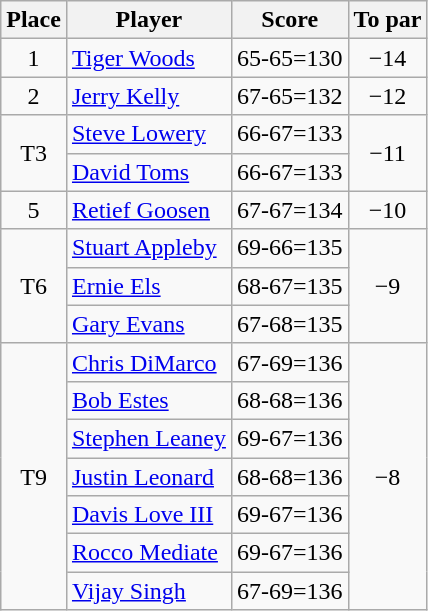<table class="wikitable">
<tr>
<th>Place</th>
<th>Player</th>
<th>Score</th>
<th>To par</th>
</tr>
<tr>
<td align=center>1</td>
<td> <a href='#'>Tiger Woods</a></td>
<td align=center>65-65=130</td>
<td align=center>−14</td>
</tr>
<tr>
<td align=center>2</td>
<td> <a href='#'>Jerry Kelly</a></td>
<td align=center>67-65=132</td>
<td align=center>−12</td>
</tr>
<tr>
<td rowspan="2" align=center>T3</td>
<td> <a href='#'>Steve Lowery</a></td>
<td align=center>66-67=133</td>
<td rowspan="2" align=center>−11</td>
</tr>
<tr>
<td> <a href='#'>David Toms</a></td>
<td align=center>66-67=133</td>
</tr>
<tr>
<td align=center>5</td>
<td> <a href='#'>Retief Goosen</a></td>
<td align=center>67-67=134</td>
<td align=center>−10</td>
</tr>
<tr>
<td rowspan="3" align=center>T6</td>
<td> <a href='#'>Stuart Appleby</a></td>
<td align=center>69-66=135</td>
<td rowspan="3" align=center>−9</td>
</tr>
<tr>
<td> <a href='#'>Ernie Els</a></td>
<td align=center>68-67=135</td>
</tr>
<tr>
<td> <a href='#'>Gary Evans</a></td>
<td align=center>67-68=135</td>
</tr>
<tr>
<td rowspan="7" align=center>T9</td>
<td> <a href='#'>Chris DiMarco</a></td>
<td align=center>67-69=136</td>
<td rowspan="7" align=center>−8</td>
</tr>
<tr>
<td> <a href='#'>Bob Estes</a></td>
<td align=center>68-68=136</td>
</tr>
<tr>
<td> <a href='#'>Stephen Leaney</a></td>
<td align=center>69-67=136</td>
</tr>
<tr>
<td> <a href='#'>Justin Leonard</a></td>
<td align=center>68-68=136</td>
</tr>
<tr>
<td> <a href='#'>Davis Love III</a></td>
<td align=center>69-67=136</td>
</tr>
<tr>
<td> <a href='#'>Rocco Mediate</a></td>
<td align=center>69-67=136</td>
</tr>
<tr>
<td> <a href='#'>Vijay Singh</a></td>
<td align=center>67-69=136</td>
</tr>
</table>
